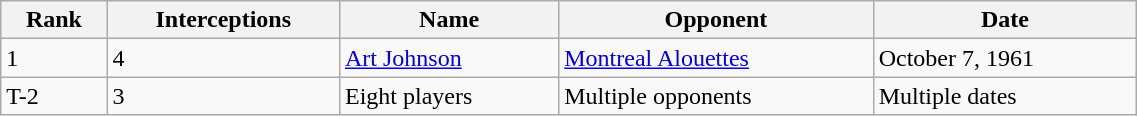<table class="wikitable" style="width:60%; text-align:left; border-collapse:collapse;">
<tr>
<th>Rank</th>
<th>Interceptions</th>
<th>Name</th>
<th>Opponent</th>
<th>Date</th>
</tr>
<tr>
<td>1</td>
<td>4</td>
<td><a href='#'>Art Johnson</a></td>
<td><a href='#'>Montreal Alouettes</a></td>
<td>October 7, 1961</td>
</tr>
<tr>
<td>T-2</td>
<td>3</td>
<td>Eight players</td>
<td>Multiple opponents</td>
<td>Multiple dates</td>
</tr>
</table>
